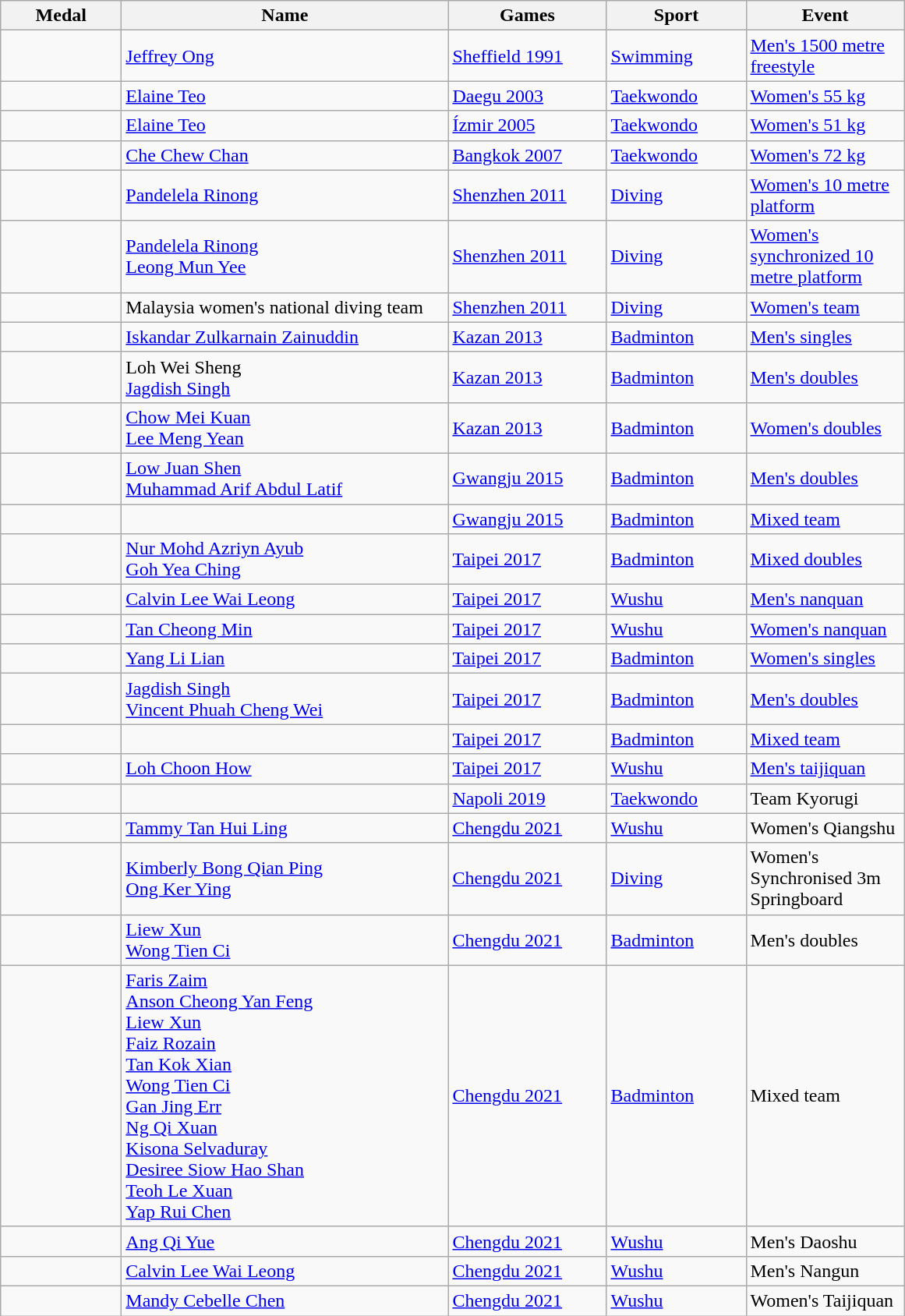<table class="wikitable sortable">
<tr>
<th style="width:6em">Medal</th>
<th style="width:17em">Name</th>
<th style="width:8em">Games</th>
<th style="width:7em">Sport</th>
<th style="width:8em">Event</th>
</tr>
<tr>
<td></td>
<td><a href='#'>Jeffrey Ong</a></td>
<td><a href='#'>Sheffield 1991</a></td>
<td><a href='#'>Swimming</a></td>
<td><a href='#'>Men's 1500 metre freestyle</a></td>
</tr>
<tr>
<td></td>
<td><a href='#'>Elaine Teo</a></td>
<td><a href='#'>Daegu 2003</a></td>
<td><a href='#'>Taekwondo</a></td>
<td><a href='#'>Women's 55 kg</a></td>
</tr>
<tr>
<td></td>
<td><a href='#'>Elaine Teo</a></td>
<td><a href='#'>Ízmir 2005</a></td>
<td><a href='#'>Taekwondo</a></td>
<td><a href='#'>Women's 51 kg</a></td>
</tr>
<tr>
<td></td>
<td><a href='#'>Che Chew Chan</a></td>
<td><a href='#'>Bangkok 2007</a></td>
<td><a href='#'>Taekwondo</a></td>
<td><a href='#'>Women's 72 kg</a></td>
</tr>
<tr>
<td></td>
<td><a href='#'>Pandelela Rinong</a></td>
<td><a href='#'>Shenzhen 2011</a></td>
<td><a href='#'>Diving</a></td>
<td><a href='#'>Women's 10 metre platform</a></td>
</tr>
<tr>
<td></td>
<td><a href='#'>Pandelela Rinong</a><br><a href='#'>Leong Mun Yee</a></td>
<td><a href='#'>Shenzhen 2011</a></td>
<td><a href='#'>Diving</a></td>
<td><a href='#'>Women's synchronized 10 metre platform</a></td>
</tr>
<tr>
<td></td>
<td>Malaysia women's national diving team</td>
<td><a href='#'>Shenzhen 2011</a></td>
<td><a href='#'>Diving</a></td>
<td><a href='#'>Women's team</a></td>
</tr>
<tr>
<td></td>
<td><a href='#'>Iskandar Zulkarnain Zainuddin</a></td>
<td><a href='#'>Kazan 2013</a></td>
<td><a href='#'>Badminton</a></td>
<td><a href='#'>Men's singles</a></td>
</tr>
<tr>
<td></td>
<td>Loh Wei Sheng<br><a href='#'>Jagdish Singh</a></td>
<td><a href='#'>Kazan 2013</a></td>
<td><a href='#'>Badminton</a></td>
<td><a href='#'>Men's doubles</a></td>
</tr>
<tr>
<td></td>
<td><a href='#'>Chow Mei Kuan</a><br><a href='#'>Lee Meng Yean</a></td>
<td><a href='#'>Kazan 2013</a></td>
<td><a href='#'>Badminton</a></td>
<td><a href='#'>Women's doubles</a></td>
</tr>
<tr>
<td></td>
<td><a href='#'>Low Juan Shen</a><br><a href='#'>Muhammad Arif Abdul Latif</a></td>
<td><a href='#'>Gwangju 2015</a></td>
<td><a href='#'>Badminton</a></td>
<td><a href='#'>Men's doubles</a></td>
</tr>
<tr>
<td></td>
<td><br></td>
<td><a href='#'>Gwangju 2015</a></td>
<td><a href='#'>Badminton</a></td>
<td><a href='#'>Mixed team</a></td>
</tr>
<tr>
<td></td>
<td><a href='#'>Nur Mohd Azriyn Ayub</a><br><a href='#'>Goh Yea Ching</a></td>
<td><a href='#'>Taipei 2017</a></td>
<td><a href='#'>Badminton</a></td>
<td><a href='#'>Mixed doubles</a></td>
</tr>
<tr>
<td></td>
<td><a href='#'>Calvin Lee Wai Leong</a></td>
<td><a href='#'>Taipei 2017</a></td>
<td><a href='#'>Wushu</a></td>
<td><a href='#'>Men's nanquan</a></td>
</tr>
<tr>
<td></td>
<td><a href='#'>Tan Cheong Min</a></td>
<td><a href='#'>Taipei 2017</a></td>
<td><a href='#'>Wushu</a></td>
<td><a href='#'>Women's nanquan</a></td>
</tr>
<tr>
<td></td>
<td><a href='#'>Yang Li Lian</a></td>
<td><a href='#'>Taipei 2017</a></td>
<td><a href='#'>Badminton</a></td>
<td><a href='#'>Women's singles</a></td>
</tr>
<tr>
<td></td>
<td><a href='#'>Jagdish Singh</a><br><a href='#'>Vincent Phuah Cheng Wei</a></td>
<td><a href='#'>Taipei 2017</a></td>
<td><a href='#'>Badminton</a></td>
<td><a href='#'>Men's doubles</a></td>
</tr>
<tr>
<td></td>
<td><br></td>
<td><a href='#'>Taipei 2017</a></td>
<td><a href='#'>Badminton</a></td>
<td><a href='#'>Mixed team</a></td>
</tr>
<tr>
<td></td>
<td><a href='#'>Loh Choon How</a></td>
<td><a href='#'>Taipei 2017</a></td>
<td><a href='#'>Wushu</a></td>
<td><a href='#'>Men's taijiquan</a></td>
</tr>
<tr>
<td></td>
<td><br></td>
<td><a href='#'>Napoli 2019</a></td>
<td><a href='#'>Taekwondo</a></td>
<td>Team Kyorugi</td>
</tr>
<tr>
<td></td>
<td><a href='#'>Tammy Tan Hui Ling</a></td>
<td><a href='#'>Chengdu 2021</a></td>
<td><a href='#'>Wushu</a></td>
<td>Women's Qiangshu</td>
</tr>
<tr>
<td></td>
<td><a href='#'>Kimberly Bong Qian Ping</a> <br><a href='#'>Ong Ker Ying</a></td>
<td><a href='#'>Chengdu 2021</a></td>
<td><a href='#'>Diving</a></td>
<td>Women's Synchronised 3m Springboard</td>
</tr>
<tr>
<td></td>
<td><a href='#'>Liew Xun</a> <br><a href='#'>Wong Tien Ci</a></td>
<td><a href='#'>Chengdu 2021</a></td>
<td><a href='#'>Badminton</a></td>
<td>Men's doubles</td>
</tr>
<tr>
<td></td>
<td><a href='#'>Faris Zaim</a><br><a href='#'>Anson Cheong Yan Feng</a><br><a href='#'>Liew Xun</a><br><a href='#'>Faiz Rozain</a><br><a href='#'>Tan Kok Xian</a><br><a href='#'>Wong Tien Ci</a><br><a href='#'>Gan Jing Err</a><br><a href='#'>Ng Qi Xuan</a><br><a href='#'>Kisona Selvaduray</a><br><a href='#'>Desiree Siow Hao Shan</a><br><a href='#'>Teoh Le Xuan</a><br><a href='#'>Yap Rui Chen</a></td>
<td><a href='#'>Chengdu 2021</a></td>
<td><a href='#'>Badminton</a></td>
<td>Mixed team</td>
</tr>
<tr>
<td></td>
<td><a href='#'>Ang Qi Yue</a></td>
<td><a href='#'>Chengdu 2021</a></td>
<td><a href='#'>Wushu</a></td>
<td>Men's Daoshu</td>
</tr>
<tr>
<td></td>
<td><a href='#'>Calvin Lee Wai Leong</a></td>
<td><a href='#'>Chengdu 2021</a></td>
<td><a href='#'>Wushu</a></td>
<td>Men's Nangun</td>
</tr>
<tr>
<td></td>
<td><a href='#'>Mandy Cebelle Chen</a></td>
<td><a href='#'>Chengdu 2021</a></td>
<td><a href='#'>Wushu</a></td>
<td>Women's Taijiquan</td>
</tr>
</table>
